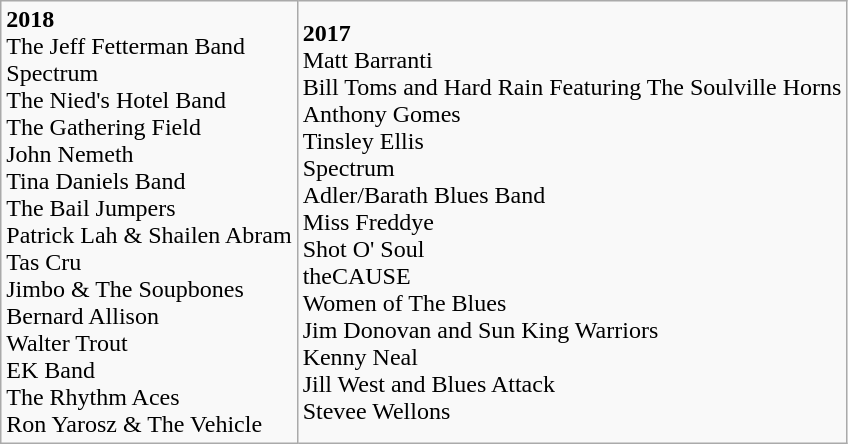<table class="wikitable">
<tr>
<td><strong>2018</strong><br>The Jeff Fetterman Band<br>Spectrum<br>The Nied's Hotel Band<br>The Gathering Field<br>John Nemeth  <br>Tina Daniels Band<br>The Bail Jumpers<br>Patrick Lah & Shailen Abram<br>Tas Cru<br>Jimbo & The Soupbones<br>Bernard Allison<br>Walter Trout<br>EK Band<br>The Rhythm Aces<br>Ron Yarosz & The Vehicle</td>
<td><strong>2017</strong><br>Matt Barranti<br>Bill Toms and Hard Rain Featuring The Soulville Horns<br>Anthony Gomes<br>Tinsley Ellis<br>Spectrum<br>Adler/Barath Blues Band<br>Miss Freddye<br>Shot O' Soul<br>theCAUSE<br>Women of The Blues<br>Jim Donovan and Sun King Warriors<br>Kenny Neal<br>Jill West and Blues Attack<br>Stevee Wellons</td>
</tr>
</table>
